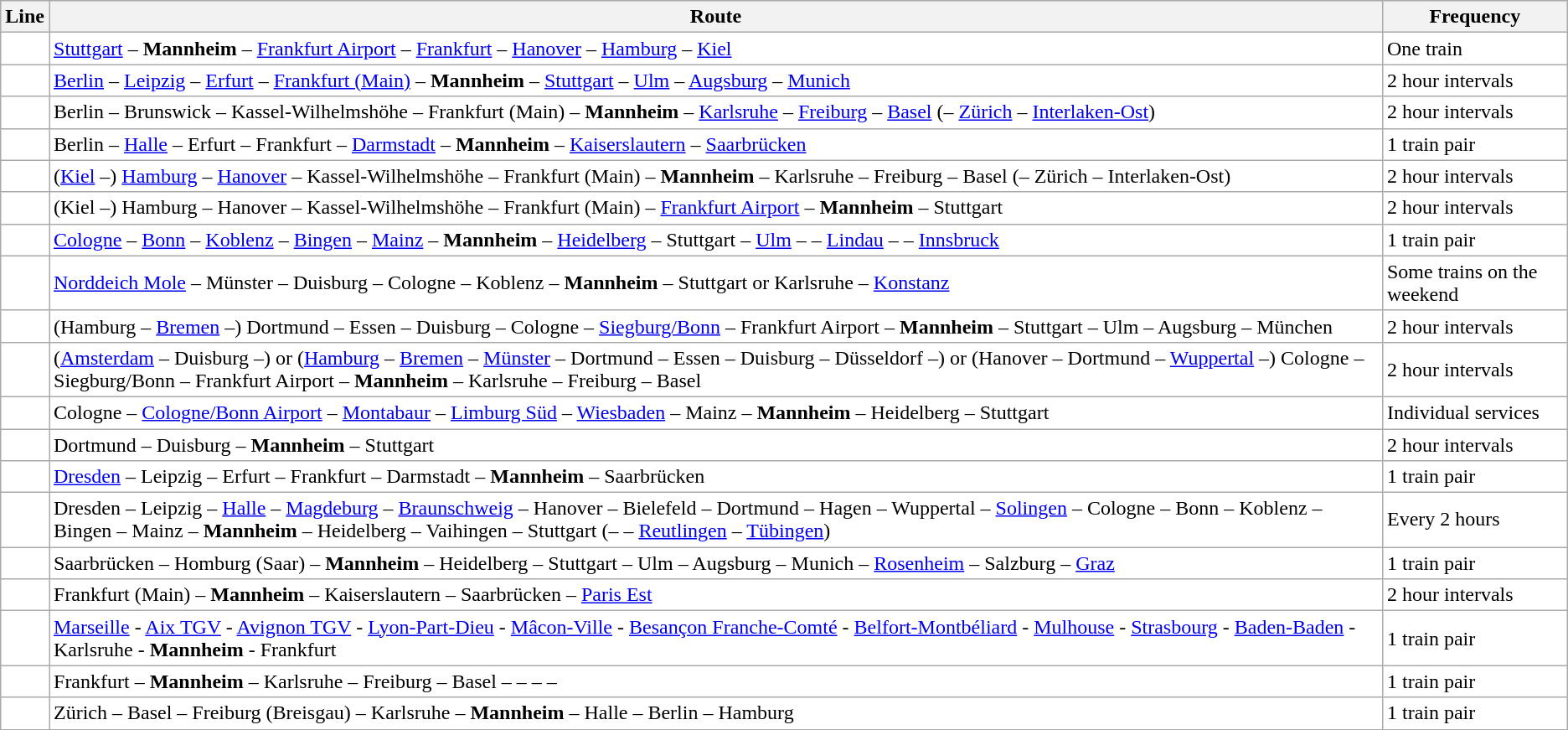<table class="wikitable" style="text-align:left; background-color:white">
<tr bgcolor="#d8d8d8">
<th>Line</th>
<th>Route</th>
<th>Frequency</th>
</tr>
<tr>
<td></td>
<td><a href='#'>Stuttgart</a> – <strong>Mannheim</strong> – <a href='#'>Frankfurt Airport</a> – <a href='#'>Frankfurt</a> – <a href='#'>Hanover</a> – <a href='#'>Hamburg</a> – <a href='#'>Kiel</a></td>
<td>One train</td>
</tr>
<tr>
<td></td>
<td><a href='#'>Berlin</a> – <a href='#'>Leipzig</a> – <a href='#'>Erfurt</a> – <a href='#'>Frankfurt (Main)</a> – <strong>Mannheim</strong> – <a href='#'>Stuttgart</a> – <a href='#'>Ulm</a> – <a href='#'>Augsburg</a> – <a href='#'>Munich</a></td>
<td>2 hour intervals</td>
</tr>
<tr>
<td></td>
<td>Berlin – Brunswick – Kassel-Wilhelmshöhe – Frankfurt (Main) – <strong>Mannheim</strong> – <a href='#'>Karlsruhe</a> – <a href='#'>Freiburg</a> – <a href='#'>Basel</a> (– <a href='#'>Zürich</a> – <a href='#'>Interlaken-Ost</a>)</td>
<td>2 hour intervals</td>
</tr>
<tr>
<td></td>
<td>Berlin – <a href='#'>Halle</a> – Erfurt – Frankfurt – <a href='#'>Darmstadt</a> – <strong>Mannheim</strong> – <a href='#'>Kaiserslautern</a> – <a href='#'>Saarbrücken</a></td>
<td>1 train pair</td>
</tr>
<tr>
<td></td>
<td>(<a href='#'>Kiel</a> –) <a href='#'>Hamburg</a> – <a href='#'>Hanover</a> – Kassel-Wilhelmshöhe – Frankfurt (Main) – <strong>Mannheim</strong> – Karlsruhe – Freiburg – Basel (– Zürich – Interlaken-Ost)</td>
<td>2 hour intervals</td>
</tr>
<tr>
<td></td>
<td>(Kiel –) Hamburg – Hanover – Kassel-Wilhelmshöhe – Frankfurt (Main) – <a href='#'>Frankfurt Airport</a> – <strong>Mannheim</strong> – Stuttgart</td>
<td>2 hour intervals</td>
</tr>
<tr>
<td></td>
<td><a href='#'>Cologne</a> – <a href='#'>Bonn</a> – <a href='#'>Koblenz</a> – <a href='#'>Bingen</a> – <a href='#'>Mainz</a> – <strong>Mannheim</strong> – <a href='#'>Heidelberg</a> –  Stuttgart – <a href='#'>Ulm</a> –  – <a href='#'>Lindau</a> –  –  <a href='#'>Innsbruck</a></td>
<td>1 train pair</td>
</tr>
<tr>
<td></td>
<td><a href='#'>Norddeich Mole</a> – Münster – Duisburg – Cologne – Koblenz – <strong>Mannheim</strong> – Stuttgart or Karlsruhe – <a href='#'>Konstanz</a></td>
<td>Some trains on the weekend</td>
</tr>
<tr>
<td></td>
<td>(Hamburg – <a href='#'>Bremen</a> –) Dortmund – Essen – Duisburg – Cologne – <a href='#'>Siegburg/Bonn</a> – Frankfurt Airport – <strong>Mannheim</strong> – Stuttgart – Ulm – Augsburg – München</td>
<td>2 hour intervals</td>
</tr>
<tr>
<td></td>
<td>(<a href='#'>Amsterdam</a> – Duisburg –) or (<a href='#'>Hamburg</a> – <a href='#'>Bremen</a> – <a href='#'>Münster</a> – Dortmund – Essen – Duisburg – Düsseldorf –) or (Hanover – Dortmund – <a href='#'>Wuppertal</a> –) Cologne – Siegburg/Bonn – Frankfurt Airport – <strong>Mannheim</strong> – Karlsruhe – Freiburg – Basel</td>
<td>2 hour intervals</td>
</tr>
<tr>
<td></td>
<td>Cologne – <a href='#'>Cologne/Bonn Airport</a> – <a href='#'>Montabaur</a> – <a href='#'>Limburg Süd</a> – <a href='#'>Wiesbaden</a> – Mainz – <strong>Mannheim</strong> – Heidelberg – Stuttgart</td>
<td>Individual services</td>
</tr>
<tr>
<td></td>
<td>Dortmund – Duisburg –   <strong>Mannheim</strong> – Stuttgart</td>
<td>2 hour intervals</td>
</tr>
<tr>
<td></td>
<td><a href='#'>Dresden</a> – Leipzig – Erfurt – Frankfurt – Darmstadt – <strong>Mannheim</strong> – Saarbrücken</td>
<td>1 train pair</td>
</tr>
<tr>
<td></td>
<td>Dresden –  Leipzig – <a href='#'>Halle</a> – <a href='#'>Magdeburg</a> – <a href='#'>Braunschweig</a> – Hanover – Bielefeld – Dortmund – Hagen – Wuppertal – <a href='#'>Solingen</a> – Cologne – Bonn – Koblenz – Bingen – Mainz – <strong>Mannheim</strong> – Heidelberg – Vaihingen – Stuttgart (–  – <a href='#'>Reutlingen</a> – <a href='#'>Tübingen</a>)</td>
<td>Every 2 hours</td>
</tr>
<tr>
<td></td>
<td>Saarbrücken – Homburg (Saar) – <strong>Mannheim</strong> – Heidelberg – Stuttgart – Ulm – Augsburg – Munich – <a href='#'>Rosenheim</a> – Salzburg – <a href='#'>Graz</a></td>
<td>1 train pair</td>
</tr>
<tr>
<td></td>
<td>Frankfurt (Main) – <strong>Mannheim</strong> – Kaiserslautern – Saarbrücken – <a href='#'>Paris Est</a></td>
<td>2 hour intervals</td>
</tr>
<tr>
<td></td>
<td><a href='#'>Marseille</a> - <a href='#'>Aix TGV</a> - <a href='#'>Avignon TGV</a> - <a href='#'>Lyon-Part-Dieu</a> - <a href='#'>Mâcon-Ville</a> - <a href='#'>Besançon Franche-Comté</a> - <a href='#'>Belfort-Montbéliard</a> - <a href='#'>Mulhouse</a> - <a href='#'>Strasbourg</a> - <a href='#'>Baden-Baden</a> - Karlsruhe - <strong>Mannheim</strong> - Frankfurt</td>
<td>1 train pair</td>
</tr>
<tr>
<td></td>
<td>Frankfurt – <strong>Mannheim</strong> – Karlsruhe – Freiburg – Basel –  –  –  – </td>
<td>1 train pair</td>
</tr>
<tr>
<td></td>
<td>Zürich – Basel – Freiburg (Breisgau) – Karlsruhe – <strong>Mannheim</strong> –  Halle – Berlin – Hamburg</td>
<td>1 train pair</td>
</tr>
</table>
